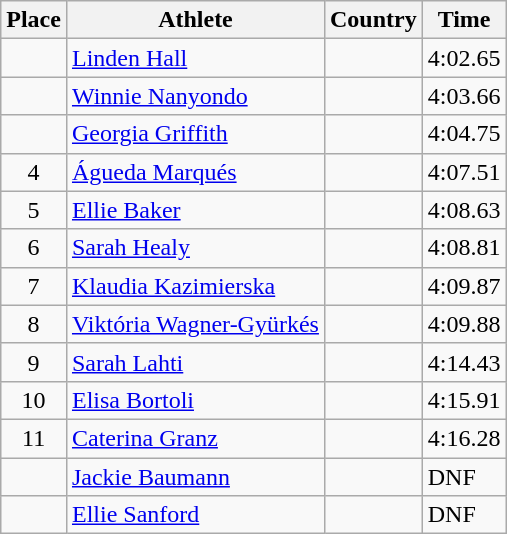<table class="wikitable">
<tr>
<th>Place</th>
<th>Athlete</th>
<th>Country</th>
<th>Time</th>
</tr>
<tr>
<td align=center></td>
<td><a href='#'>Linden Hall</a></td>
<td></td>
<td>4:02.65</td>
</tr>
<tr>
<td align=center></td>
<td><a href='#'>Winnie Nanyondo</a></td>
<td></td>
<td>4:03.66</td>
</tr>
<tr>
<td align=center></td>
<td><a href='#'>Georgia Griffith</a></td>
<td></td>
<td>4:04.75</td>
</tr>
<tr>
<td align=center>4</td>
<td><a href='#'>Águeda Marqués</a></td>
<td></td>
<td>4:07.51</td>
</tr>
<tr>
<td align=center>5</td>
<td><a href='#'>Ellie Baker</a></td>
<td></td>
<td>4:08.63</td>
</tr>
<tr>
<td align=center>6</td>
<td><a href='#'>Sarah Healy</a></td>
<td></td>
<td>4:08.81</td>
</tr>
<tr>
<td align=center>7</td>
<td><a href='#'>Klaudia Kazimierska</a></td>
<td></td>
<td>4:09.87</td>
</tr>
<tr>
<td align=center>8</td>
<td><a href='#'>Viktória Wagner-Gyürkés</a></td>
<td></td>
<td>4:09.88</td>
</tr>
<tr>
<td align=center>9</td>
<td><a href='#'>Sarah Lahti</a></td>
<td></td>
<td>4:14.43</td>
</tr>
<tr>
<td align=center>10</td>
<td><a href='#'>Elisa Bortoli</a></td>
<td></td>
<td>4:15.91</td>
</tr>
<tr>
<td align=center>11</td>
<td><a href='#'>Caterina Granz</a></td>
<td></td>
<td>4:16.28</td>
</tr>
<tr>
<td align=center></td>
<td><a href='#'>Jackie Baumann</a></td>
<td></td>
<td>DNF</td>
</tr>
<tr>
<td align=center></td>
<td><a href='#'>Ellie Sanford</a></td>
<td></td>
<td>DNF</td>
</tr>
</table>
